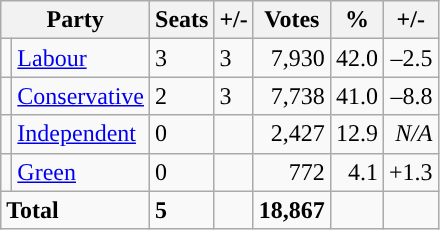<table class="wikitable sortable">
<tr>
<th colspan="2">Party</th>
<th>Seats</th>
<th>+/-</th>
<th>Votes</th>
<th>%</th>
<th>+/-</th>
</tr>
<tr>
<td style="background-color: "></td>
<td><a href='#'>Labour</a></td>
<td>3</td>
<td> 3</td>
<td style="text-align:right;">7,930</td>
<td style="text-align:right;">42.0</td>
<td style="text-align:right;">–2.5</td>
</tr>
<tr>
<td style="background-color: "></td>
<td><a href='#'>Conservative</a></td>
<td>2</td>
<td> 3</td>
<td style="text-align:right;">7,738</td>
<td style="text-align:right;">41.0</td>
<td style="text-align:right;">–8.8</td>
</tr>
<tr>
<td style="background-color: "></td>
<td><a href='#'>Independent</a></td>
<td>0</td>
<td></td>
<td style="text-align:right;">2,427</td>
<td style="text-align:right;">12.9</td>
<td style="text-align:right;"><em>N/A</em></td>
</tr>
<tr>
<td style="background-color: "></td>
<td><a href='#'>Green</a></td>
<td>0</td>
<td></td>
<td style="text-align:right;">772</td>
<td style="text-align:right;">4.1</td>
<td style="text-align:right;">+1.3</td>
</tr>
<tr>
<td colspan="2"><strong>Total</strong></td>
<td><strong>5</strong></td>
<td></td>
<td style="text-align:right;"><strong>18,867</strong></td>
<td style="text-align:right;"></td>
<td style="text-align:right;"></td>
</tr>
</table>
